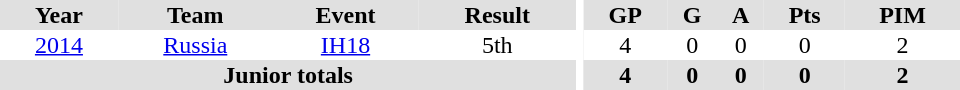<table border="0" cellpadding="1" cellspacing="0" ID="Table3" style="text-align:center; width:40em;">
<tr bgcolor="#e0e0e0">
<th>Year</th>
<th>Team</th>
<th>Event</th>
<th>Result</th>
<th rowspan="99" bgcolor="#ffffff"></th>
<th>GP</th>
<th>G</th>
<th>A</th>
<th>Pts</th>
<th>PIM</th>
</tr>
<tr>
<td><a href='#'>2014</a></td>
<td><a href='#'>Russia</a></td>
<td><a href='#'>IH18</a></td>
<td>5th</td>
<td>4</td>
<td>0</td>
<td>0</td>
<td>0</td>
<td>2</td>
</tr>
<tr bgcolor="#e0e0e0">
<th colspan="4">Junior totals</th>
<th>4</th>
<th>0</th>
<th>0</th>
<th>0</th>
<th>2</th>
</tr>
</table>
